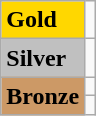<table class="wikitable">
<tr>
<td bgcolor="gold"><strong>Gold</strong></td>
<td></td>
</tr>
<tr>
<td bgcolor="silver"><strong>Silver</strong></td>
<td></td>
</tr>
<tr>
<td rowspan="2" bgcolor="#cc9966"><strong>Bronze</strong></td>
<td></td>
</tr>
<tr>
<td></td>
</tr>
</table>
